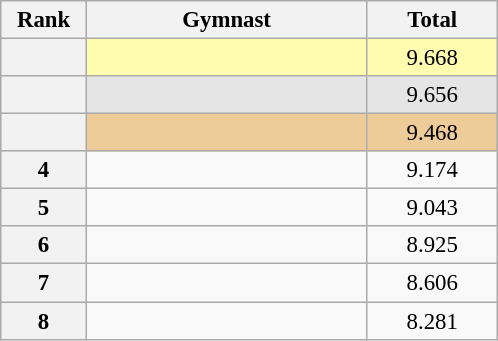<table class="wikitable sortable" style="text-align:center; font-size:95%">
<tr>
<th scope="col" style="width:50px;">Rank</th>
<th scope="col" style="width:180px;">Gymnast</th>
<th scope="col" style="width:80px;">Total</th>
</tr>
<tr style="background:#fffcaf;">
<th scope=row style="text-align:center"></th>
<td style="text-align:left;"></td>
<td>9.668</td>
</tr>
<tr style="background:#e5e5e5;">
<th scope=row style="text-align:center"></th>
<td style="text-align:left;"></td>
<td>9.656</td>
</tr>
<tr style="background:#ec9;">
<th scope=row style="text-align:center"></th>
<td style="text-align:left;"></td>
<td>9.468</td>
</tr>
<tr>
<th scope=row style="text-align:center">4</th>
<td style="text-align:left;"></td>
<td>9.174</td>
</tr>
<tr>
<th scope=row style="text-align:center">5</th>
<td style="text-align:left;"></td>
<td>9.043</td>
</tr>
<tr>
<th scope=row style="text-align:center">6</th>
<td style="text-align:left;"></td>
<td>8.925</td>
</tr>
<tr>
<th scope=row style="text-align:center">7</th>
<td style="text-align:left;"></td>
<td>8.606</td>
</tr>
<tr>
<th scope=row style="text-align:center">8</th>
<td style="text-align:left;"></td>
<td>8.281</td>
</tr>
</table>
